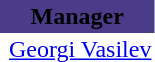<table class="toccolours" border="0" cellpadding="2" cellspacing="0" align="left" style="margin:0.5em;">
<tr>
<th colspan="2" align="center" bgcolor="#4b3c8a"><span>Manager</span></th>
</tr>
<tr>
<td></td>
<td> <a href='#'>Georgi Vasilev</a></td>
</tr>
</table>
